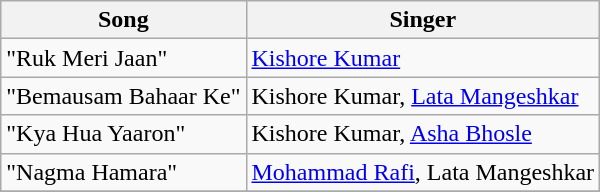<table class="wikitable">
<tr>
<th>Song</th>
<th>Singer</th>
</tr>
<tr>
<td>"Ruk Meri Jaan"</td>
<td><a href='#'>Kishore Kumar</a></td>
</tr>
<tr>
<td>"Bemausam Bahaar Ke"</td>
<td>Kishore Kumar, <a href='#'>Lata Mangeshkar</a></td>
</tr>
<tr>
<td>"Kya Hua Yaaron"</td>
<td>Kishore Kumar, <a href='#'>Asha Bhosle</a></td>
</tr>
<tr>
<td>"Nagma Hamara"</td>
<td><a href='#'>Mohammad Rafi</a>, Lata Mangeshkar</td>
</tr>
<tr>
</tr>
</table>
